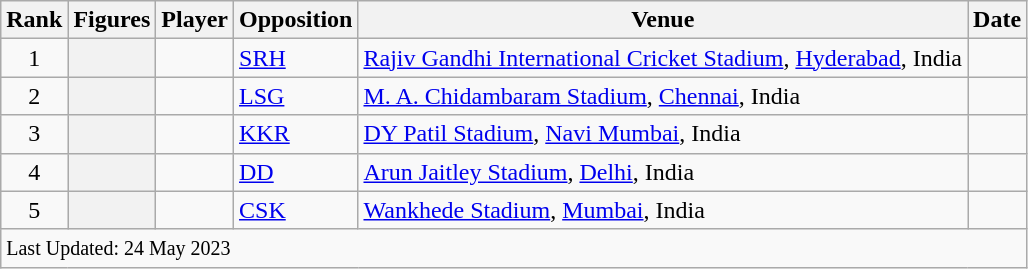<table class="wikitable">
<tr>
<th>Rank</th>
<th>Figures</th>
<th>Player</th>
<th>Opposition</th>
<th>Venue</th>
<th>Date</th>
</tr>
<tr>
<td align=center>1</td>
<th scope=row style=text-align:center;></th>
<td></td>
<td><a href='#'>SRH</a></td>
<td><a href='#'>Rajiv Gandhi International Cricket Stadium</a>, <a href='#'>Hyderabad</a>, India</td>
<td></td>
</tr>
<tr>
<td align=center>2</td>
<th scope=row style=text-align:center;></th>
<td></td>
<td><a href='#'>LSG</a></td>
<td><a href='#'>M. A. Chidambaram Stadium</a>, <a href='#'>Chennai</a>, India</td>
<td></td>
</tr>
<tr>
<td align=center>3</td>
<th scope=row style=text-align:center;></th>
<td></td>
<td><a href='#'>KKR</a></td>
<td><a href='#'>DY Patil Stadium</a>, <a href='#'>Navi Mumbai</a>, India</td>
<td></td>
</tr>
<tr>
<td align=center>4</td>
<th scope=row style=text-align:center;></th>
<td></td>
<td><a href='#'>DD</a></td>
<td><a href='#'>Arun Jaitley Stadium</a>, <a href='#'>Delhi</a>, India</td>
<td></td>
</tr>
<tr>
<td align=center>5</td>
<th scope=row style=text-align:center;></th>
<td></td>
<td><a href='#'>CSK</a></td>
<td><a href='#'>Wankhede Stadium</a>, <a href='#'>Mumbai</a>, India</td>
<td></td>
</tr>
<tr class=sortbottom>
<td colspan=6><small>Last Updated: 24 May 2023</small></td>
</tr>
</table>
